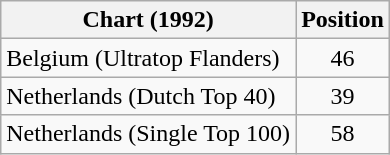<table class="wikitable sortable">
<tr>
<th>Chart (1992)</th>
<th>Position</th>
</tr>
<tr>
<td>Belgium (Ultratop Flanders)</td>
<td align="center">46</td>
</tr>
<tr>
<td>Netherlands (Dutch Top 40)</td>
<td align="center">39</td>
</tr>
<tr>
<td>Netherlands (Single Top 100)</td>
<td align="center">58</td>
</tr>
</table>
